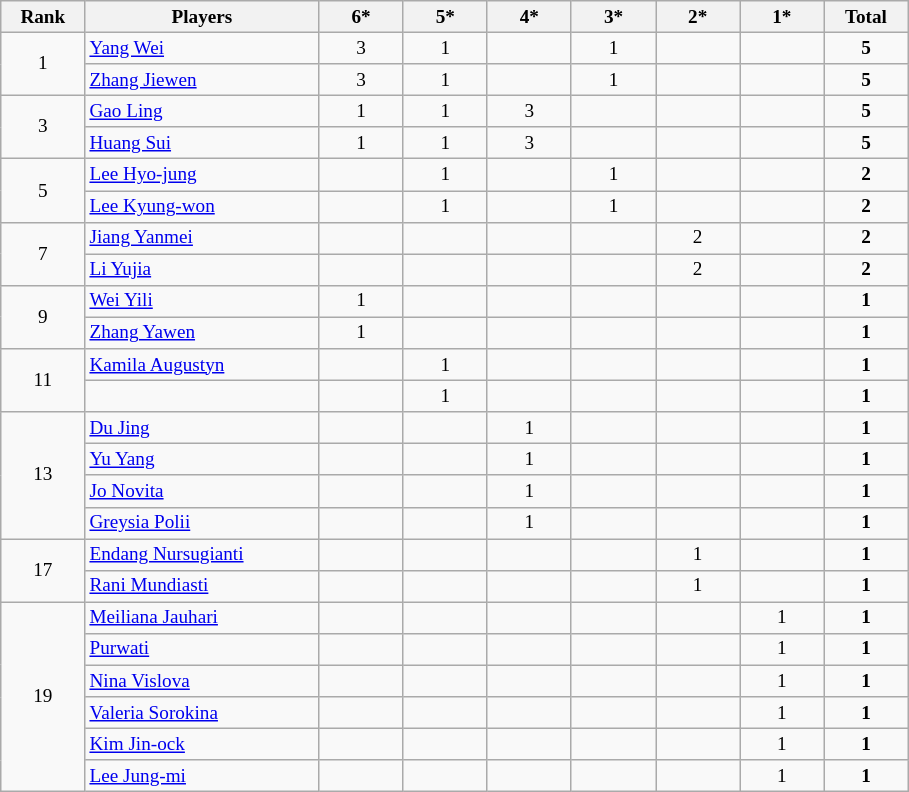<table class="wikitable" style="font-size:80%; text-align:center">
<tr>
<th width="50">Rank</th>
<th width="150">Players</th>
<th width="50">6*</th>
<th width="50">5*</th>
<th width="50">4*</th>
<th width="50">3*</th>
<th width="50">2*</th>
<th width="50">1*</th>
<th width="50">Total</th>
</tr>
<tr>
<td rowspan="2">1</td>
<td align="left"> <a href='#'>Yang Wei</a></td>
<td>3</td>
<td>1</td>
<td></td>
<td>1</td>
<td></td>
<td></td>
<td><strong>5</strong></td>
</tr>
<tr>
<td align="left"> <a href='#'>Zhang Jiewen</a></td>
<td>3</td>
<td>1</td>
<td></td>
<td>1</td>
<td></td>
<td></td>
<td><strong>5</strong></td>
</tr>
<tr>
<td rowspan="2">3</td>
<td align="left"> <a href='#'>Gao Ling</a></td>
<td>1</td>
<td>1</td>
<td>3</td>
<td></td>
<td></td>
<td></td>
<td><strong>5</strong></td>
</tr>
<tr>
<td align="left"> <a href='#'>Huang Sui</a></td>
<td>1</td>
<td>1</td>
<td>3</td>
<td></td>
<td></td>
<td></td>
<td><strong>5</strong></td>
</tr>
<tr>
<td rowspan="2">5</td>
<td align="left"> <a href='#'>Lee Hyo-jung</a></td>
<td></td>
<td>1</td>
<td></td>
<td>1</td>
<td></td>
<td></td>
<td><strong>2</strong></td>
</tr>
<tr>
<td align="left"> <a href='#'>Lee Kyung-won</a></td>
<td></td>
<td>1</td>
<td></td>
<td>1</td>
<td></td>
<td></td>
<td><strong>2</strong></td>
</tr>
<tr>
<td rowspan="2">7</td>
<td align="left"> <a href='#'>Jiang Yanmei</a></td>
<td></td>
<td></td>
<td></td>
<td></td>
<td>2</td>
<td></td>
<td><strong>2</strong></td>
</tr>
<tr>
<td align="left"> <a href='#'>Li Yujia</a></td>
<td></td>
<td></td>
<td></td>
<td></td>
<td>2</td>
<td></td>
<td><strong>2</strong></td>
</tr>
<tr>
<td rowspan="2">9</td>
<td align="left"> <a href='#'>Wei Yili</a></td>
<td>1</td>
<td></td>
<td></td>
<td></td>
<td></td>
<td></td>
<td><strong>1</strong></td>
</tr>
<tr>
<td align="left"> <a href='#'>Zhang Yawen</a></td>
<td>1</td>
<td></td>
<td></td>
<td></td>
<td></td>
<td></td>
<td><strong>1</strong></td>
</tr>
<tr>
<td rowspan="2">11</td>
<td align="left"> <a href='#'>Kamila Augustyn</a></td>
<td></td>
<td>1</td>
<td></td>
<td></td>
<td></td>
<td></td>
<td><strong>1</strong></td>
</tr>
<tr>
<td align="left"></td>
<td></td>
<td>1</td>
<td></td>
<td></td>
<td></td>
<td></td>
<td><strong>1</strong></td>
</tr>
<tr>
<td rowspan="4">13</td>
<td align="left"> <a href='#'>Du Jing</a></td>
<td></td>
<td></td>
<td>1</td>
<td></td>
<td></td>
<td></td>
<td><strong>1</strong></td>
</tr>
<tr>
<td align="left"> <a href='#'>Yu Yang</a></td>
<td></td>
<td></td>
<td>1</td>
<td></td>
<td></td>
<td></td>
<td><strong>1</strong></td>
</tr>
<tr>
<td align="left"> <a href='#'>Jo Novita</a></td>
<td></td>
<td></td>
<td>1</td>
<td></td>
<td></td>
<td></td>
<td><strong>1</strong></td>
</tr>
<tr>
<td align="left"> <a href='#'>Greysia Polii</a></td>
<td></td>
<td></td>
<td>1</td>
<td></td>
<td></td>
<td></td>
<td><strong>1</strong></td>
</tr>
<tr>
<td rowspan="2">17</td>
<td align="left"> <a href='#'>Endang Nursugianti</a></td>
<td></td>
<td></td>
<td></td>
<td></td>
<td>1</td>
<td></td>
<td><strong>1</strong></td>
</tr>
<tr>
<td align="left"> <a href='#'>Rani Mundiasti</a></td>
<td></td>
<td></td>
<td></td>
<td></td>
<td>1</td>
<td></td>
<td><strong>1</strong></td>
</tr>
<tr>
<td rowspan="6">19</td>
<td align="left"> <a href='#'>Meiliana Jauhari</a></td>
<td></td>
<td></td>
<td></td>
<td></td>
<td></td>
<td>1</td>
<td><strong>1</strong></td>
</tr>
<tr>
<td align="left"> <a href='#'>Purwati</a></td>
<td></td>
<td></td>
<td></td>
<td></td>
<td></td>
<td>1</td>
<td><strong>1</strong></td>
</tr>
<tr>
<td align="left"> <a href='#'>Nina Vislova</a></td>
<td></td>
<td></td>
<td></td>
<td></td>
<td></td>
<td>1</td>
<td><strong>1</strong></td>
</tr>
<tr>
<td align="left"> <a href='#'>Valeria Sorokina</a></td>
<td></td>
<td></td>
<td></td>
<td></td>
<td></td>
<td>1</td>
<td><strong>1</strong></td>
</tr>
<tr>
<td align="left"> <a href='#'>Kim Jin-ock</a></td>
<td></td>
<td></td>
<td></td>
<td></td>
<td></td>
<td>1</td>
<td><strong>1</strong></td>
</tr>
<tr>
<td align="left"> <a href='#'>Lee Jung-mi</a></td>
<td></td>
<td></td>
<td></td>
<td></td>
<td></td>
<td>1</td>
<td><strong>1</strong></td>
</tr>
</table>
